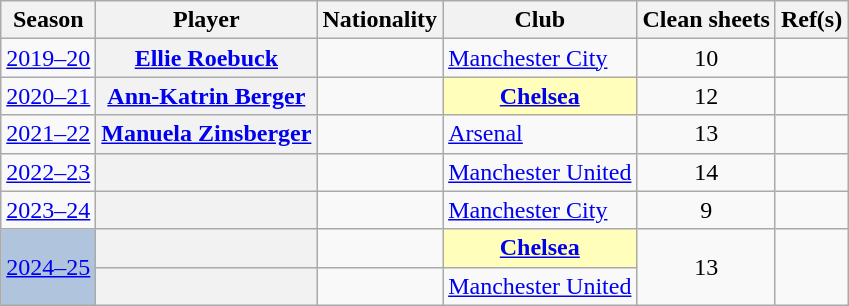<table class="wikitable sortable plainrowheaders">
<tr>
<th scope="col">Season</th>
<th scope="col">Player</th>
<th scope="col">Nationality</th>
<th scope="col">Club</th>
<th scope="col">Clean sheets</th>
<th scope="col" class="unsortable">Ref(s)</th>
</tr>
<tr>
<td><a href='#'>2019–20</a></td>
<th scope="row"><a href='#'>Ellie Roebuck</a></th>
<td></td>
<td><a href='#'>Manchester City</a></td>
<td style="text-align:center">10</td>
<td style="text-align:center"></td>
</tr>
<tr>
<td><a href='#'>2020–21</a></td>
<th scope="row"><a href='#'>Ann-Katrin Berger</a></th>
<td></td>
<th scope="row" style="background:#ffb"><a href='#'>Chelsea</a></th>
<td style="text-align:center">12</td>
<td style="text-align:center"></td>
</tr>
<tr>
<td><a href='#'>2021–22</a></td>
<th scope="row"><a href='#'>Manuela Zinsberger</a></th>
<td></td>
<td><a href='#'>Arsenal</a></td>
<td style="text-align:center">13</td>
<td style="text-align:center"></td>
</tr>
<tr>
<td><a href='#'>2022–23</a></td>
<th scope="row"></th>
<td></td>
<td><a href='#'>Manchester United</a></td>
<td style="text-align:center">14</td>
<td style="text-align:center"></td>
</tr>
<tr>
<td><a href='#'>2023–24</a></td>
<th scope="row"></th>
<td></td>
<td><a href='#'>Manchester City</a></td>
<td style="text-align:center">9</td>
<td style="text-align:center"></td>
</tr>
<tr>
<td rowspan=2 style="background:#B0C4DE"><a href='#'>2024–25</a></td>
<th scope="row"></th>
<td></td>
<th scope="row" style="background:#ffb"><a href='#'>Chelsea</a></th>
<td rowspan=2 style="text-align:center">13</td>
<td rowspan=2 style="text-align:center"></td>
</tr>
<tr>
<th scope="row"></th>
<td></td>
<td><a href='#'>Manchester United</a></td>
</tr>
</table>
